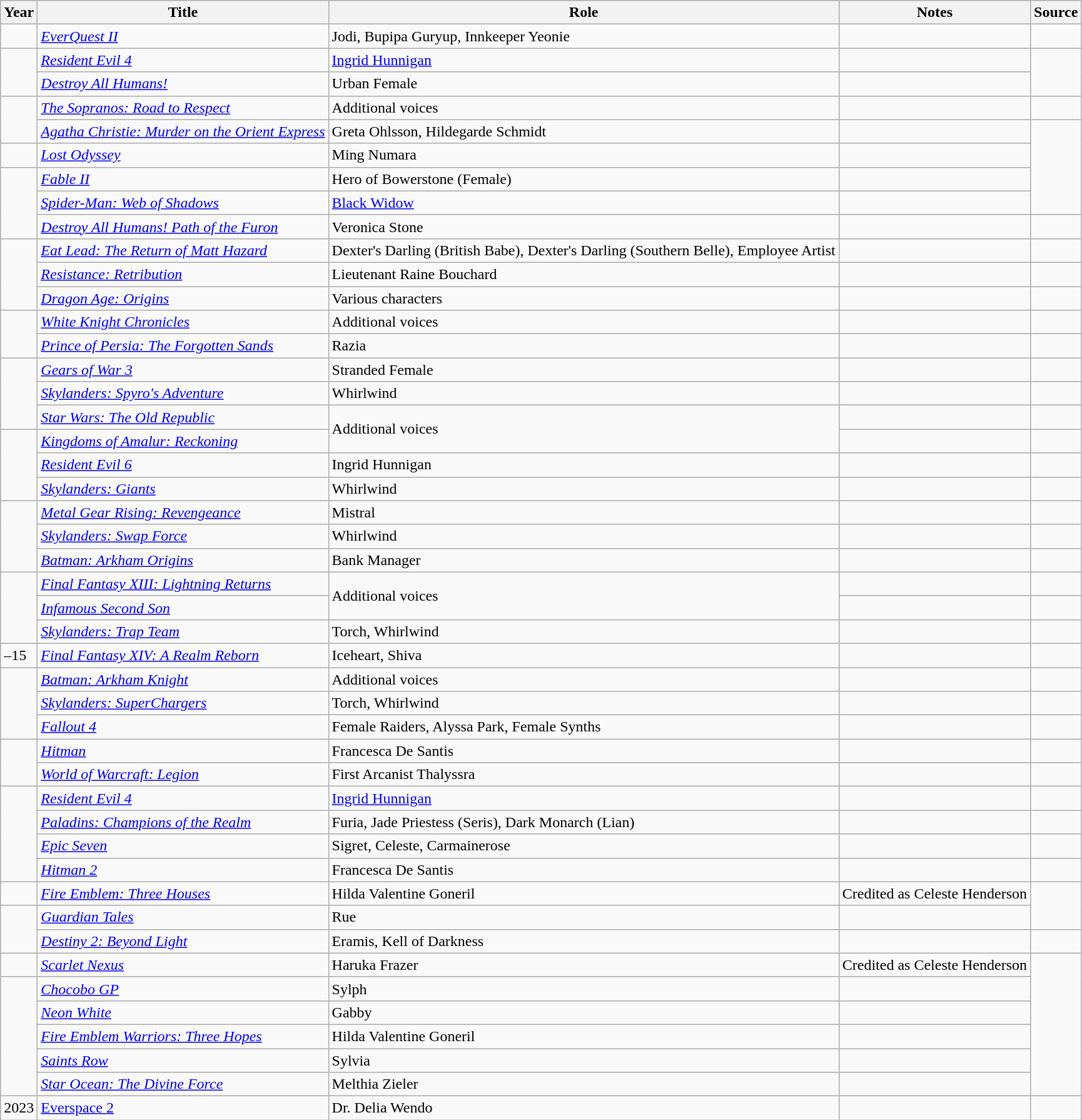<table class="wikitable sortable plainrowheaders">
<tr>
<th>Year</th>
<th>Title</th>
<th>Role</th>
<th class="unsortable">Notes</th>
<th class="unsortable">Source</th>
</tr>
<tr>
<td></td>
<td><em><a href='#'>EverQuest II</a></em></td>
<td>Jodi, Bupipa Guryup, Innkeeper Yeonie</td>
<td> </td>
<td> </td>
</tr>
<tr>
<td rowspan="2"></td>
<td><em><a href='#'>Resident Evil 4</a></em></td>
<td><a href='#'>Ingrid Hunnigan</a></td>
<td> </td>
<td rowspan="2"></td>
</tr>
<tr>
<td><em><a href='#'>Destroy All Humans!</a></em></td>
<td>Urban Female</td>
<td> </td>
</tr>
<tr>
<td rowspan="2"></td>
<td><em><a href='#'>The Sopranos: Road to Respect</a></em></td>
<td>Additional voices</td>
<td> </td>
<td> </td>
</tr>
<tr>
<td><em><a href='#'>Agatha Christie: Murder on the Orient Express</a></em></td>
<td>Greta Ohlsson, Hildegarde Schmidt</td>
<td> </td>
<td rowspan="4"></td>
</tr>
<tr>
<td></td>
<td><em><a href='#'>Lost Odyssey</a></em></td>
<td>Ming Numara</td>
<td> </td>
</tr>
<tr>
<td rowspan="3"></td>
<td><em><a href='#'>Fable II</a></em></td>
<td>Hero of Bowerstone (Female)</td>
<td> </td>
</tr>
<tr>
<td><em><a href='#'>Spider-Man: Web of Shadows</a></em></td>
<td><a href='#'>Black Widow</a></td>
<td> </td>
</tr>
<tr>
<td><em><a href='#'>Destroy All Humans! Path of the Furon</a></em></td>
<td>Veronica Stone</td>
<td> </td>
<td> </td>
</tr>
<tr>
<td rowspan="3"></td>
<td><em><a href='#'>Eat Lead: The Return of Matt Hazard</a></em></td>
<td>Dexter's Darling (British Babe), Dexter's Darling (Southern Belle), Employee Artist</td>
<td> </td>
<td></td>
</tr>
<tr>
<td><em><a href='#'>Resistance: Retribution</a></em></td>
<td>Lieutenant Raine Bouchard</td>
<td> </td>
<td> </td>
</tr>
<tr>
<td><em><a href='#'>Dragon Age: Origins</a></em></td>
<td>Various characters</td>
<td> </td>
<td> </td>
</tr>
<tr>
<td rowspan="2"></td>
<td><em><a href='#'>White Knight Chronicles</a></em></td>
<td>Additional voices</td>
<td> </td>
<td></td>
</tr>
<tr>
<td><em><a href='#'>Prince of Persia: The Forgotten Sands</a></em></td>
<td>Razia</td>
<td> </td>
<td></td>
</tr>
<tr>
<td rowspan="3"></td>
<td><em><a href='#'>Gears of War 3</a></em></td>
<td>Stranded Female</td>
<td> </td>
<td> </td>
</tr>
<tr>
<td><em><a href='#'>Skylanders: Spyro's Adventure</a></em></td>
<td>Whirlwind</td>
<td> </td>
<td> </td>
</tr>
<tr>
<td><em><a href='#'>Star Wars: The Old Republic</a></em></td>
<td rowspan="2">Additional voices</td>
<td> </td>
<td> </td>
</tr>
<tr>
<td rowspan="3"></td>
<td><em><a href='#'>Kingdoms of Amalur: Reckoning</a></em></td>
<td> </td>
<td> </td>
</tr>
<tr>
<td><em><a href='#'>Resident Evil 6</a></em></td>
<td>Ingrid Hunnigan</td>
<td> </td>
<td></td>
</tr>
<tr>
<td><em><a href='#'>Skylanders: Giants</a></em></td>
<td>Whirlwind</td>
<td> </td>
<td> </td>
</tr>
<tr>
<td rowspan="3"></td>
<td><em><a href='#'>Metal Gear Rising: Revengeance</a></em></td>
<td>Mistral</td>
<td> </td>
<td></td>
</tr>
<tr>
<td><em><a href='#'>Skylanders: Swap Force</a></em></td>
<td>Whirlwind</td>
<td> </td>
<td> </td>
</tr>
<tr>
<td><em><a href='#'>Batman: Arkham Origins</a></em></td>
<td>Bank Manager</td>
<td> </td>
<td> </td>
</tr>
<tr>
<td rowspan="3"></td>
<td><em><a href='#'>Final Fantasy XIII: Lightning Returns</a></em></td>
<td rowspan="2">Additional voices</td>
<td> </td>
<td> </td>
</tr>
<tr>
<td><em><a href='#'>Infamous Second Son</a></em></td>
<td> </td>
<td></td>
</tr>
<tr>
<td><em><a href='#'>Skylanders: Trap Team</a></em></td>
<td>Torch, Whirlwind</td>
<td> </td>
<td> </td>
</tr>
<tr>
<td>–15</td>
<td><em><a href='#'>Final Fantasy XIV: A Realm Reborn</a></em></td>
<td>Iceheart, Shiva</td>
<td> </td>
<td> </td>
</tr>
<tr>
<td rowspan="3"></td>
<td><em><a href='#'>Batman: Arkham Knight</a></em></td>
<td>Additional voices</td>
<td> </td>
<td></td>
</tr>
<tr>
<td><em><a href='#'>Skylanders: SuperChargers</a></em></td>
<td>Torch, Whirlwind</td>
<td> </td>
<td></td>
</tr>
<tr>
<td><em><a href='#'>Fallout 4</a></em></td>
<td>Female Raiders, Alyssa Park, Female Synths</td>
<td> </td>
<td> </td>
</tr>
<tr>
<td rowspan="2"></td>
<td><em><a href='#'>Hitman</a></em></td>
<td>Francesca De Santis</td>
<td> </td>
<td></td>
</tr>
<tr>
<td><em><a href='#'>World of Warcraft: Legion</a></em></td>
<td>First Arcanist Thalyssra</td>
<td> </td>
<td> </td>
</tr>
<tr>
<td rowspan="4"></td>
<td><em><a href='#'>Resident Evil 4</a></em></td>
<td><a href='#'>Ingrid Hunnigan</a></td>
<td> </td>
<td></td>
</tr>
<tr>
<td><em><a href='#'>Paladins: Champions of the Realm</a></em></td>
<td>Furia, Jade Priestess (Seris), Dark Monarch (Lian)</td>
<td> </td>
<td> </td>
</tr>
<tr>
<td><em><a href='#'>Epic Seven</a></em></td>
<td>Sigret, Celeste, Carmainerose</td>
<td> </td>
<td></td>
</tr>
<tr>
<td><em><a href='#'>Hitman 2</a></em></td>
<td>Francesca De Santis</td>
<td> </td>
<td> </td>
</tr>
<tr>
<td></td>
<td><em><a href='#'>Fire Emblem: Three Houses</a></em></td>
<td>Hilda Valentine Goneril</td>
<td>Credited as Celeste Henderson</td>
<td rowspan="2"></td>
</tr>
<tr>
<td rowspan="2"></td>
<td><em><a href='#'>Guardian Tales</a></em></td>
<td>Rue</td>
<td></td>
</tr>
<tr>
<td><em><a href='#'>Destiny 2: Beyond Light</a></em></td>
<td>Eramis, Kell of Darkness</td>
<td></td>
<td></td>
</tr>
<tr>
<td></td>
<td><em><a href='#'>Scarlet Nexus</a></em></td>
<td>Haruka Frazer</td>
<td>Credited as Celeste Henderson</td>
<td rowspan="6"></td>
</tr>
<tr>
<td rowspan="5"></td>
<td><em><a href='#'>Chocobo GP</a></em></td>
<td>Sylph</td>
<td> </td>
</tr>
<tr>
<td><em><a href='#'>Neon White</a></em></td>
<td>Gabby</td>
<td> </td>
</tr>
<tr>
<td><em><a href='#'>Fire Emblem Warriors: Three Hopes</a></em></td>
<td>Hilda Valentine Goneril</td>
<td></td>
</tr>
<tr>
<td><em><a href='#'>Saints Row</a></em></td>
<td>Sylvia</td>
<td></td>
</tr>
<tr>
<td><em><a href='#'>Star Ocean: The Divine Force</a></em></td>
<td>Melthia Zieler</td>
<td></td>
</tr>
<tr>
<td>2023</td>
<td><a href='#'>Everspace 2</a></td>
<td>Dr. Delia Wendo</td>
<td></td>
<td></td>
</tr>
</table>
